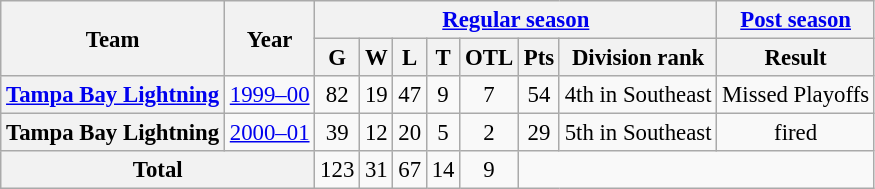<table class="wikitable" style="font-size: 95%; text-align:center;">
<tr>
<th rowspan="2">Team</th>
<th rowspan="2">Year</th>
<th colspan="7"><a href='#'>Regular season</a></th>
<th colspan="1"><a href='#'>Post season</a></th>
</tr>
<tr>
<th>G</th>
<th>W</th>
<th>L</th>
<th>T</th>
<th>OTL</th>
<th>Pts</th>
<th>Division rank</th>
<th>Result</th>
</tr>
<tr>
<th><a href='#'>Tampa Bay Lightning</a></th>
<td><a href='#'>1999–00</a></td>
<td>82</td>
<td>19</td>
<td>47</td>
<td>9</td>
<td>7</td>
<td>54</td>
<td>4th in Southeast</td>
<td>Missed Playoffs</td>
</tr>
<tr>
<th>Tampa Bay Lightning</th>
<td><a href='#'>2000–01</a></td>
<td>39</td>
<td>12</td>
<td>20</td>
<td>5</td>
<td>2</td>
<td>29</td>
<td>5th in Southeast</td>
<td>fired</td>
</tr>
<tr>
<th colspan="2">Total</th>
<td>123</td>
<td>31</td>
<td>67</td>
<td>14</td>
<td>9</td>
</tr>
</table>
